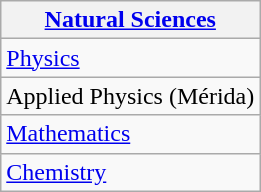<table class="wikitable">
<tr>
<th><a href='#'>Natural Sciences</a></th>
</tr>
<tr>
<td><a href='#'>Physics</a></td>
</tr>
<tr>
<td>Applied Physics (Mérida)</td>
</tr>
<tr>
<td><a href='#'>Mathematics</a></td>
</tr>
<tr>
<td><a href='#'>Chemistry</a></td>
</tr>
</table>
